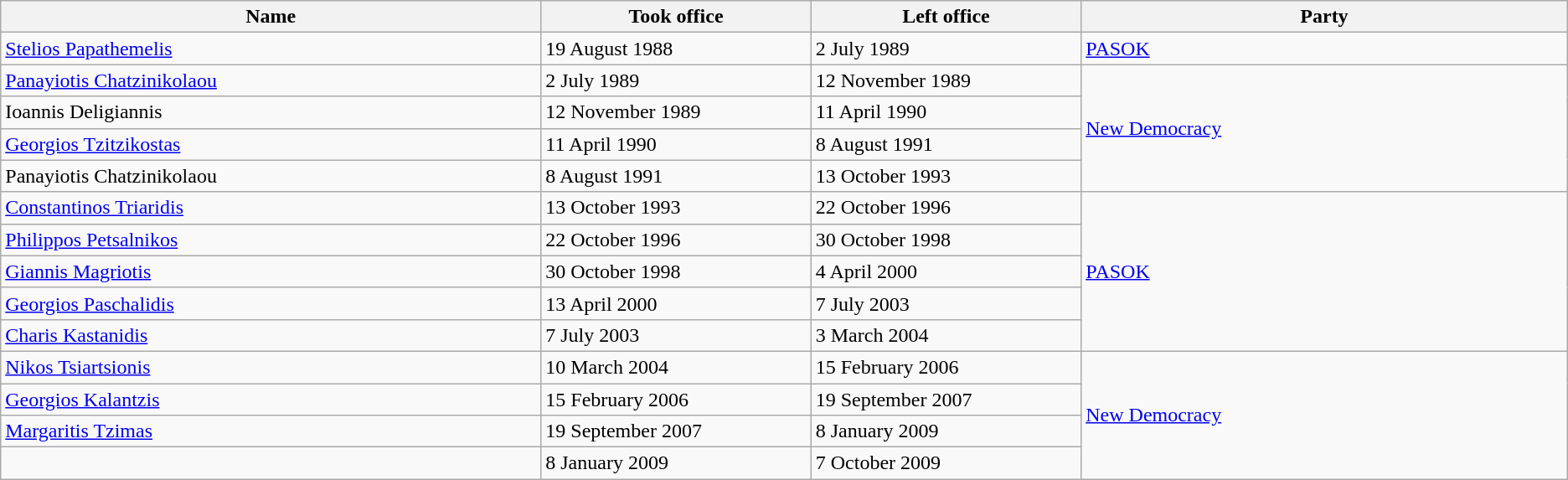<table class="wikitable">
<tr>
<th width="20%">Name</th>
<th width="10%">Took office</th>
<th width="10%">Left office</th>
<th width="18%">Party</th>
</tr>
<tr>
<td><a href='#'>Stelios Papathemelis</a></td>
<td>19 August 1988</td>
<td>2 July 1989</td>
<td><a href='#'>PASOK</a></td>
</tr>
<tr>
<td><a href='#'>Panayiotis Chatzinikolaou</a></td>
<td>2 July 1989</td>
<td>12 November 1989</td>
<td rowspan=4><a href='#'>New Democracy</a></td>
</tr>
<tr>
<td>Ioannis Deligiannis</td>
<td>12 November 1989</td>
<td>11 April 1990</td>
</tr>
<tr>
<td><a href='#'>Georgios Tzitzikostas</a></td>
<td>11 April 1990</td>
<td>8 August 1991</td>
</tr>
<tr>
<td>Panayiotis Chatzinikolaou</td>
<td>8 August 1991</td>
<td>13 October 1993</td>
</tr>
<tr>
<td><a href='#'>Constantinos Triaridis</a></td>
<td>13 October 1993</td>
<td>22 October 1996</td>
<td rowspan=5><a href='#'>PASOK</a></td>
</tr>
<tr>
<td><a href='#'>Philippos Petsalnikos</a></td>
<td>22 October 1996</td>
<td>30 October 1998</td>
</tr>
<tr>
<td><a href='#'>Giannis Magriotis</a></td>
<td>30 October 1998</td>
<td>4 April 2000</td>
</tr>
<tr>
<td><a href='#'>Georgios Paschalidis</a></td>
<td>13 April 2000</td>
<td>7 July 2003</td>
</tr>
<tr>
<td><a href='#'>Charis Kastanidis</a></td>
<td>7 July 2003</td>
<td>3 March 2004</td>
</tr>
<tr>
<td><a href='#'>Nikos Tsiartsionis</a></td>
<td>10 March 2004</td>
<td>15 February 2006</td>
<td rowspan=4><a href='#'>New Democracy</a></td>
</tr>
<tr>
<td><a href='#'>Georgios Kalantzis</a></td>
<td>15 February 2006</td>
<td>19 September 2007</td>
</tr>
<tr>
<td><a href='#'>Margaritis Tzimas</a></td>
<td>19 September 2007</td>
<td>8 January 2009</td>
</tr>
<tr>
<td></td>
<td>8 January 2009</td>
<td>7 October 2009</td>
</tr>
</table>
